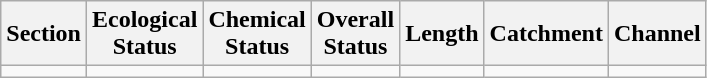<table class="wikitable">
<tr>
<th>Section</th>
<th>Ecological<br>Status</th>
<th>Chemical<br>Status</th>
<th>Overall<br>Status</th>
<th>Length</th>
<th>Catchment</th>
<th>Channel</th>
</tr>
<tr>
<td></td>
<td></td>
<td></td>
<td></td>
<td></td>
<td></td>
<td></td>
</tr>
</table>
